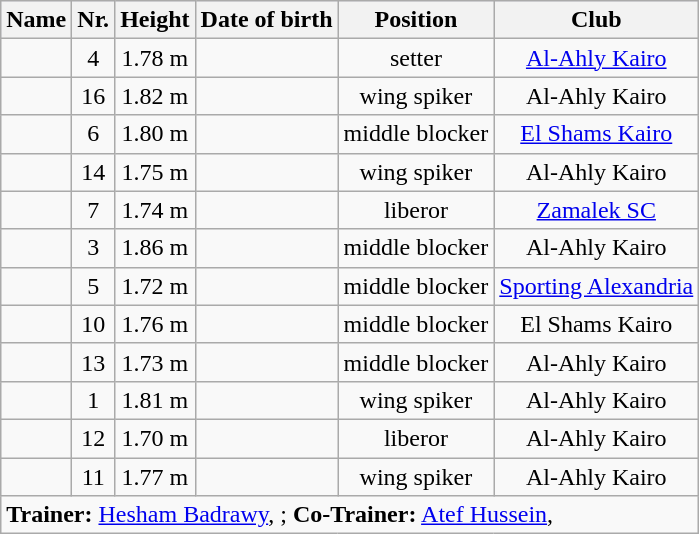<table class="wikitable sortable" style="margin-bottom:0">
<tr style="text-align:center; background:lavender;">
<th>Name</th>
<th>Nr.</th>
<th>Height</th>
<th>Date of birth</th>
<th>Position</th>
<th>Club</th>
</tr>
<tr style="text-align:center;">
<td align="left"></td>
<td>4</td>
<td>1.78 m</td>
<td></td>
<td>setter</td>
<td><a href='#'>Al-Ahly Kairo</a></td>
</tr>
<tr style="text-align:center;">
<td align="left"></td>
<td>16</td>
<td>1.82 m</td>
<td></td>
<td>wing spiker</td>
<td>Al-Ahly Kairo</td>
</tr>
<tr style="text-align:center;">
<td align="left"></td>
<td>6</td>
<td>1.80 m</td>
<td></td>
<td>middle blocker</td>
<td><a href='#'>El Shams Kairo</a></td>
</tr>
<tr style="text-align:center;">
<td align="left"></td>
<td>14</td>
<td>1.75 m</td>
<td></td>
<td>wing spiker</td>
<td>Al-Ahly Kairo</td>
</tr>
<tr style="text-align:center;">
<td align="left"></td>
<td>7</td>
<td>1.74 m</td>
<td></td>
<td>liberor</td>
<td><a href='#'>Zamalek SC</a></td>
</tr>
<tr style="text-align:center;">
<td align="left"></td>
<td>3</td>
<td>1.86 m</td>
<td></td>
<td>middle blocker</td>
<td>Al-Ahly Kairo</td>
</tr>
<tr style="text-align:center;">
<td align="left"></td>
<td>5</td>
<td>1.72 m</td>
<td></td>
<td>middle blocker</td>
<td><a href='#'>Sporting Alexandria</a></td>
</tr>
<tr style="text-align:center;">
<td align="left"></td>
<td>10</td>
<td>1.76 m</td>
<td></td>
<td>middle blocker</td>
<td>El Shams Kairo</td>
</tr>
<tr style="text-align:center;">
<td align="left"></td>
<td>13</td>
<td>1.73 m</td>
<td></td>
<td>middle blocker</td>
<td>Al-Ahly Kairo</td>
</tr>
<tr style="text-align:center;">
<td align="left"></td>
<td>1</td>
<td>1.81 m</td>
<td></td>
<td>wing spiker</td>
<td>Al-Ahly Kairo</td>
</tr>
<tr style="text-align:center;">
<td align="left"></td>
<td>12</td>
<td>1.70 m</td>
<td></td>
<td>liberor</td>
<td>Al-Ahly Kairo</td>
</tr>
<tr style="text-align:center;">
<td align="left"></td>
<td>11</td>
<td>1.77 m</td>
<td></td>
<td>wing spiker</td>
<td>Al-Ahly Kairo</td>
</tr>
<tr class="sortbottom">
<td colspan="6"><strong>Trainer:</strong> <a href='#'>Hesham Badrawy</a>, ; <strong>Co-Trainer:</strong> <a href='#'>Atef Hussein</a>, </td>
</tr>
</table>
